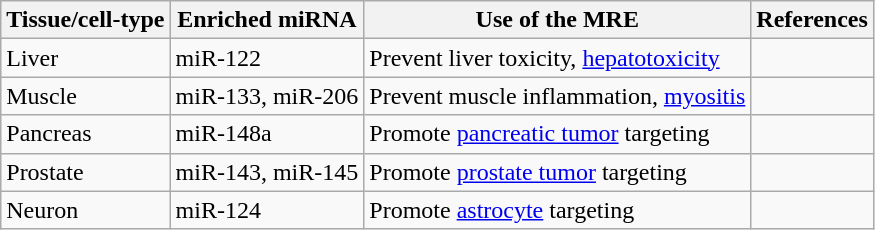<table class="wikitable">
<tr>
<th>Tissue/cell-type</th>
<th>Enriched miRNA</th>
<th>Use of the MRE</th>
<th>References</th>
</tr>
<tr>
<td>Liver</td>
<td>miR-122</td>
<td>Prevent liver toxicity, <a href='#'>hepatotoxicity</a></td>
<td></td>
</tr>
<tr>
<td>Muscle</td>
<td>miR-133, miR-206</td>
<td>Prevent muscle inflammation, <a href='#'>myositis</a></td>
<td></td>
</tr>
<tr>
<td>Pancreas</td>
<td>miR-148a</td>
<td>Promote <a href='#'>pancreatic tumor</a> targeting</td>
<td></td>
</tr>
<tr>
<td>Prostate</td>
<td>miR-143, miR-145</td>
<td>Promote <a href='#'>prostate tumor</a> targeting</td>
<td></td>
</tr>
<tr>
<td>Neuron</td>
<td>miR-124</td>
<td>Promote <a href='#'>astrocyte</a> targeting</td>
<td></td>
</tr>
</table>
